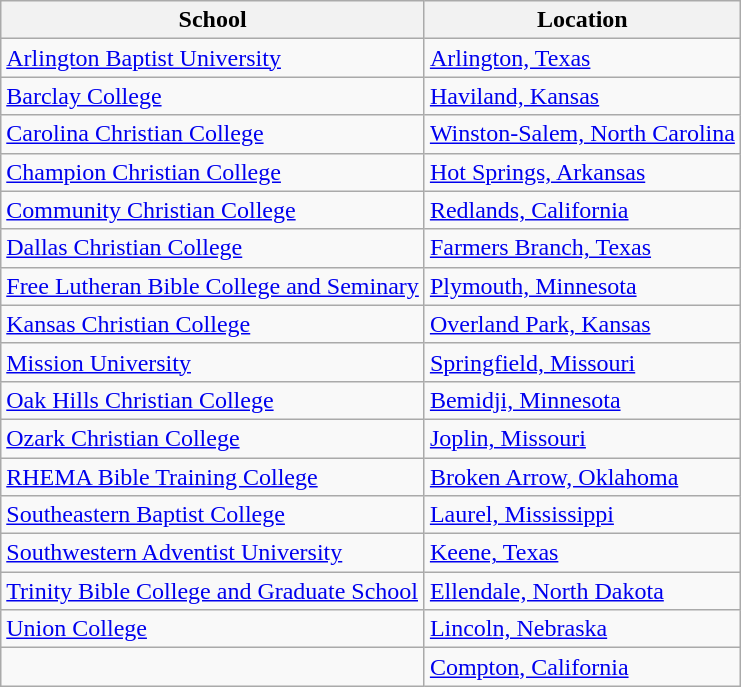<table class="wikitable" style=" ">
<tr>
<th>School</th>
<th>Location</th>
</tr>
<tr>
<td><a href='#'>Arlington Baptist University</a></td>
<td><a href='#'>Arlington, Texas</a></td>
</tr>
<tr>
<td><a href='#'>Barclay College</a></td>
<td><a href='#'>Haviland, Kansas</a></td>
</tr>
<tr>
<td><a href='#'>Carolina Christian College</a></td>
<td><a href='#'>Winston-Salem, North Carolina</a></td>
</tr>
<tr>
<td><a href='#'>Champion Christian College</a></td>
<td><a href='#'>Hot Springs, Arkansas</a></td>
</tr>
<tr>
<td><a href='#'>Community Christian College</a></td>
<td><a href='#'>Redlands, California</a></td>
</tr>
<tr>
<td><a href='#'>Dallas Christian College</a></td>
<td><a href='#'>Farmers Branch, Texas</a></td>
</tr>
<tr>
<td><a href='#'>Free Lutheran Bible College and Seminary</a></td>
<td><a href='#'>Plymouth, Minnesota</a></td>
</tr>
<tr>
<td><a href='#'>Kansas Christian College</a></td>
<td><a href='#'>Overland Park, Kansas</a></td>
</tr>
<tr>
<td><a href='#'>Mission University</a></td>
<td><a href='#'>Springfield, Missouri</a></td>
</tr>
<tr>
<td><a href='#'>Oak Hills Christian College</a></td>
<td><a href='#'>Bemidji, Minnesota</a></td>
</tr>
<tr>
<td><a href='#'>Ozark Christian College</a></td>
<td><a href='#'>Joplin, Missouri</a></td>
</tr>
<tr>
<td><a href='#'>RHEMA Bible Training College</a></td>
<td><a href='#'>Broken Arrow, Oklahoma</a></td>
</tr>
<tr>
<td><a href='#'>Southeastern Baptist College</a></td>
<td><a href='#'>Laurel, Mississippi</a></td>
</tr>
<tr>
<td><a href='#'>Southwestern Adventist University</a></td>
<td><a href='#'>Keene, Texas</a></td>
</tr>
<tr>
<td><a href='#'>Trinity Bible College and Graduate School</a></td>
<td><a href='#'>Ellendale, North Dakota</a></td>
</tr>
<tr>
<td><a href='#'>Union College</a></td>
<td><a href='#'>Lincoln, Nebraska</a></td>
</tr>
<tr>
<td></td>
<td><a href='#'>Compton, California</a></td>
</tr>
</table>
